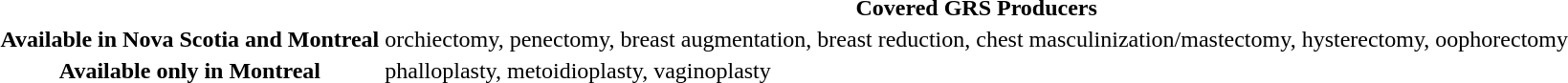<table>
<tr>
<th></th>
<th>Covered GRS Producers</th>
</tr>
<tr>
<th>Available in Nova Scotia and Montreal</th>
<td>orchiectomy, penectomy, breast augmentation, breast reduction, chest masculinization/mastectomy, hysterectomy, oophorectomy</td>
</tr>
<tr>
<th>Available only in Montreal</th>
<td>phalloplasty, metoidioplasty, vaginoplasty</td>
</tr>
</table>
